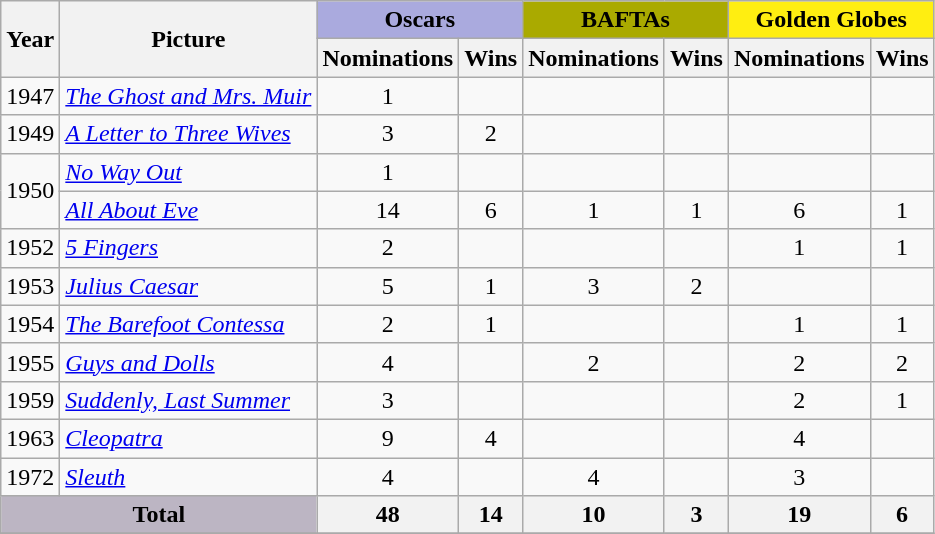<table class="wikitable">
<tr>
<th rowspan="2">Year</th>
<th rowspan="2">Picture</th>
<th colspan="2" style="background-color:#aaaade;">Oscars</th>
<th colspan="2" style="background-color:#aa0;">BAFTAs</th>
<th colspan="2" style="background-color:#fe1;">Golden Globes</th>
</tr>
<tr>
<th>Nominations</th>
<th>Wins</th>
<th>Nominations</th>
<th>Wins</th>
<th>Nominations</th>
<th>Wins</th>
</tr>
<tr>
<td>1947</td>
<td><em><a href='#'>The Ghost and Mrs. Muir</a></em></td>
<td align=center>1</td>
<td></td>
<td></td>
<td></td>
<td></td>
<td></td>
</tr>
<tr>
<td>1949</td>
<td><em><a href='#'>A Letter to Three Wives</a></em></td>
<td align=center>3</td>
<td align=center>2</td>
<td></td>
<td></td>
<td></td>
<td></td>
</tr>
<tr>
<td rowspan="2">1950</td>
<td><em><a href='#'>No Way Out</a></em></td>
<td align=center>1</td>
<td></td>
<td></td>
<td></td>
<td></td>
<td></td>
</tr>
<tr>
<td><em><a href='#'>All About Eve</a></em></td>
<td align=center>14</td>
<td align=center>6</td>
<td align=center>1</td>
<td align=center>1</td>
<td align=center>6</td>
<td align=center>1</td>
</tr>
<tr>
<td>1952</td>
<td><em><a href='#'>5 Fingers</a></em></td>
<td align=center>2</td>
<td></td>
<td></td>
<td></td>
<td align=center>1</td>
<td align=center>1</td>
</tr>
<tr>
<td>1953</td>
<td><em><a href='#'>Julius Caesar</a></em></td>
<td align=center>5</td>
<td align=center>1</td>
<td align=center>3</td>
<td align=center>2</td>
<td></td>
<td></td>
</tr>
<tr>
<td>1954</td>
<td><em><a href='#'>The Barefoot Contessa</a></em></td>
<td align=center>2</td>
<td align=center>1</td>
<td></td>
<td></td>
<td align=center>1</td>
<td align=center>1</td>
</tr>
<tr>
<td>1955</td>
<td><em><a href='#'>Guys and Dolls</a></em></td>
<td align=center>4</td>
<td></td>
<td align=center>2</td>
<td></td>
<td align=center>2</td>
<td align=center>2</td>
</tr>
<tr>
<td>1959</td>
<td><em><a href='#'>Suddenly, Last Summer</a></em></td>
<td align=center>3</td>
<td></td>
<td></td>
<td></td>
<td align=center>2</td>
<td align=center>1</td>
</tr>
<tr>
<td>1963</td>
<td><em><a href='#'>Cleopatra</a></em></td>
<td align=center>9</td>
<td align=center>4</td>
<td></td>
<td></td>
<td align=center>4</td>
<td></td>
</tr>
<tr>
<td>1972</td>
<td><em><a href='#'>Sleuth</a></em></td>
<td align=center>4</td>
<td></td>
<td align=center>4</td>
<td></td>
<td align=center>3</td>
<td></td>
</tr>
<tr>
<th colspan="2" style="background-color:#bcb5c3;">Total</th>
<th>48</th>
<th>14</th>
<th>10</th>
<th>3</th>
<th>19</th>
<th>6</th>
</tr>
<tr>
</tr>
</table>
